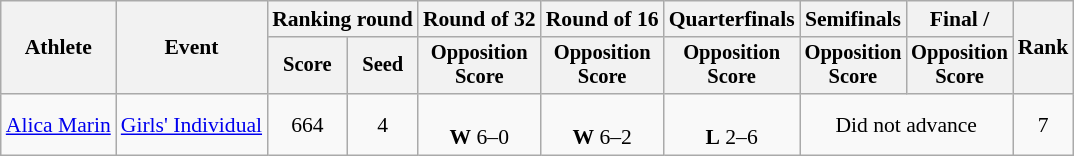<table class="wikitable" style="font-size:90%;">
<tr>
<th rowspan="2">Athlete</th>
<th rowspan="2">Event</th>
<th colspan="2">Ranking round</th>
<th>Round of 32</th>
<th>Round of 16</th>
<th>Quarterfinals</th>
<th>Semifinals</th>
<th>Final / </th>
<th rowspan=2>Rank</th>
</tr>
<tr style="font-size:95%">
<th>Score</th>
<th>Seed</th>
<th>Opposition<br>Score</th>
<th>Opposition<br>Score</th>
<th>Opposition<br>Score</th>
<th>Opposition<br>Score</th>
<th>Opposition<br>Score</th>
</tr>
<tr align=center>
<td align=left><a href='#'>Alica Marin</a></td>
<td><a href='#'>Girls' Individual</a></td>
<td>664</td>
<td>4</td>
<td><br><strong>W</strong> 6–0</td>
<td><br><strong>W</strong> 6–2</td>
<td><br><strong>L</strong> 2–6</td>
<td colspan=2>Did not advance</td>
<td>7</td>
</tr>
</table>
